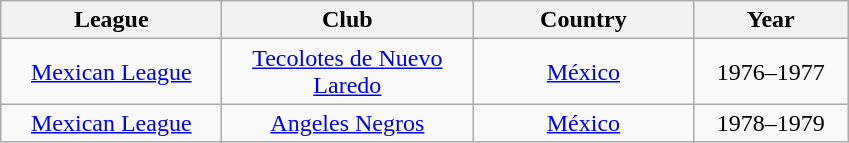<table class="wikitable">
<tr>
<th width="140">League</th>
<th width="160">Club</th>
<th width="140">Country</th>
<th width="95">Year</th>
</tr>
<tr align=center>
<td><a href='#'>Mexican League</a></td>
<td><a href='#'>Tecolotes de Nuevo Laredo</a></td>
<td> <a href='#'>México</a></td>
<td>1976–1977</td>
</tr>
<tr align=center>
<td><a href='#'>Mexican League</a></td>
<td><a href='#'>Angeles Negros</a></td>
<td> <a href='#'>México</a></td>
<td>1978–1979</td>
</tr>
</table>
